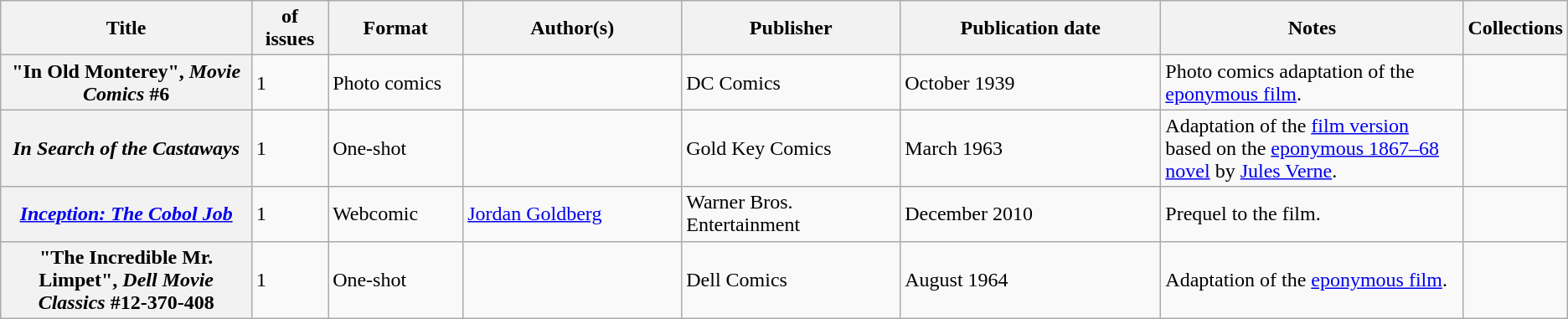<table class="wikitable">
<tr>
<th>Title</th>
<th style="width:40pt"> of issues</th>
<th style="width:75pt">Format</th>
<th style="width:125pt">Author(s)</th>
<th style="width:125pt">Publisher</th>
<th style="width:150pt">Publication date</th>
<th style="width:175pt">Notes</th>
<th>Collections</th>
</tr>
<tr>
<th>"In Old Monterey", <em>Movie Comics</em> #6</th>
<td>1</td>
<td>Photo comics</td>
<td></td>
<td>DC Comics</td>
<td>October 1939</td>
<td>Photo comics adaptation of the <a href='#'>eponymous film</a>.</td>
<td></td>
</tr>
<tr>
<th><em>In Search of the Castaways</em></th>
<td>1</td>
<td>One-shot</td>
<td></td>
<td>Gold Key Comics</td>
<td>March 1963</td>
<td>Adaptation of the <a href='#'>film version</a> based on the <a href='#'>eponymous 1867–68 novel</a> by <a href='#'>Jules Verne</a>.</td>
<td></td>
</tr>
<tr>
<th><em><a href='#'>Inception: The Cobol Job</a></em></th>
<td>1</td>
<td>Webcomic</td>
<td><a href='#'>Jordan Goldberg</a></td>
<td>Warner Bros. Entertainment</td>
<td>December 2010</td>
<td>Prequel to the film.</td>
<td></td>
</tr>
<tr>
<th>"The Incredible Mr. Limpet", <em>Dell Movie Classics</em> #12-370-408</th>
<td>1</td>
<td>One-shot</td>
<td></td>
<td>Dell Comics</td>
<td>August 1964</td>
<td>Adaptation of the <a href='#'>eponymous film</a>.</td>
<td></td>
</tr>
</table>
